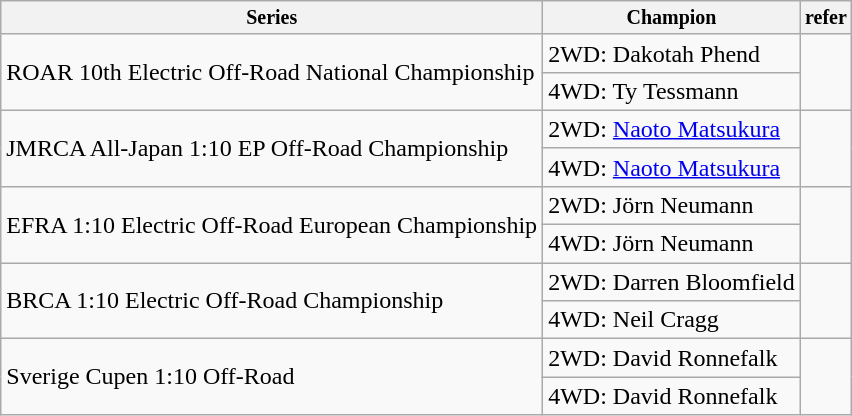<table class="wikitable">
<tr style="font-size:10pt;font-weight:bold">
<th>Series</th>
<th>Champion</th>
<th>refer</th>
</tr>
<tr>
<td rowspan=2>ROAR 10th Electric Off-Road National Championship</td>
<td>2WD:  Dakotah Phend</td>
<td rowspan=2></td>
</tr>
<tr>
<td>4WD:  Ty Tessmann</td>
</tr>
<tr>
<td rowspan=2>JMRCA All-Japan 1:10 EP Off-Road Championship</td>
<td>2WD:  <a href='#'>Naoto Matsukura</a></td>
<td rowspan=2></td>
</tr>
<tr>
<td>4WD:  <a href='#'>Naoto Matsukura</a></td>
</tr>
<tr>
<td rowspan=2>EFRA 1:10 Electric Off-Road European Championship</td>
<td>2WD:  Jörn Neumann</td>
<td rowspan=2></td>
</tr>
<tr>
<td>4WD:  Jörn Neumann</td>
</tr>
<tr>
<td rowspan=2>BRCA 1:10 Electric Off-Road Championship</td>
<td>2WD:  Darren Bloomfield</td>
<td rowspan=2></td>
</tr>
<tr>
<td>4WD:  Neil Cragg</td>
</tr>
<tr>
<td rowspan=2>Sverige Cupen 1:10 Off-Road</td>
<td>2WD:  David Ronnefalk</td>
<td rowspan=2></td>
</tr>
<tr>
<td>4WD:  David Ronnefalk</td>
</tr>
</table>
